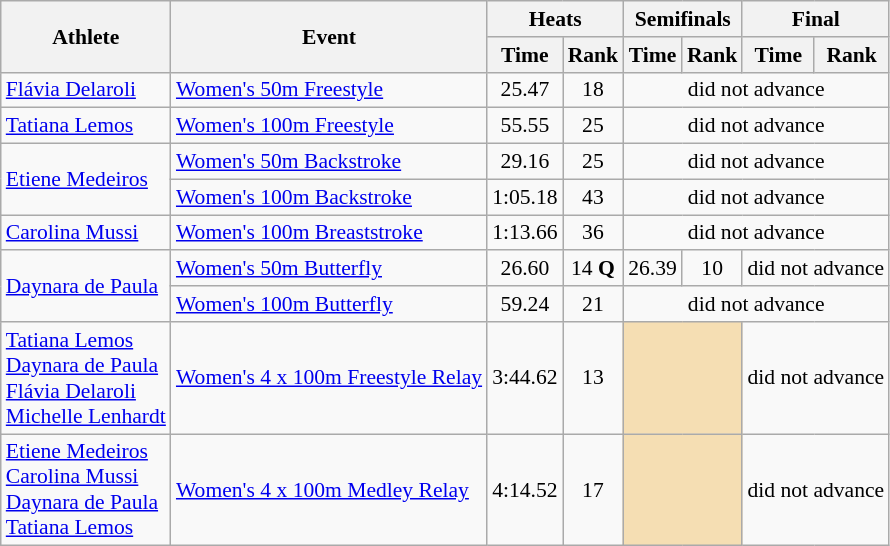<table class=wikitable style="font-size:90%">
<tr>
<th rowspan="2">Athlete</th>
<th rowspan="2">Event</th>
<th colspan="2">Heats</th>
<th colspan="2">Semifinals</th>
<th colspan="2">Final</th>
</tr>
<tr>
<th>Time</th>
<th>Rank</th>
<th>Time</th>
<th>Rank</th>
<th>Time</th>
<th>Rank</th>
</tr>
<tr>
<td rowspan="1"><a href='#'>Flávia Delaroli</a></td>
<td><a href='#'>Women's 50m Freestyle</a></td>
<td align=center>25.47</td>
<td align=center>18</td>
<td align=center colspan=4>did not advance</td>
</tr>
<tr>
<td rowspan="1"><a href='#'>Tatiana Lemos</a></td>
<td><a href='#'>Women's 100m Freestyle</a></td>
<td align=center>55.55</td>
<td align=center>25</td>
<td align=center colspan=4>did not advance</td>
</tr>
<tr>
<td rowspan="2"><a href='#'>Etiene Medeiros</a></td>
<td><a href='#'>Women's 50m Backstroke</a></td>
<td align=center>29.16</td>
<td align=center>25</td>
<td align=center colspan=4>did not advance</td>
</tr>
<tr>
<td><a href='#'>Women's 100m Backstroke</a></td>
<td align=center>1:05.18</td>
<td align=center>43</td>
<td align=center colspan=4>did not advance</td>
</tr>
<tr>
<td rowspan="1"><a href='#'>Carolina Mussi</a></td>
<td><a href='#'>Women's 100m Breaststroke</a></td>
<td align=center>1:13.66</td>
<td align=center>36</td>
<td align=center colspan=4>did not advance</td>
</tr>
<tr>
<td rowspan="2"><a href='#'>Daynara de Paula</a></td>
<td><a href='#'>Women's 50m Butterfly</a></td>
<td align=center>26.60</td>
<td align=center>14 <strong>Q</strong></td>
<td align=center>26.39</td>
<td align=center>10</td>
<td align=center colspan=2>did not advance</td>
</tr>
<tr>
<td><a href='#'>Women's 100m Butterfly</a></td>
<td align=center>59.24</td>
<td align=center>21</td>
<td align=center colspan=4>did not advance</td>
</tr>
<tr>
<td rowspan="1"><a href='#'>Tatiana Lemos</a><br><a href='#'>Daynara de Paula</a><br><a href='#'>Flávia Delaroli</a><br><a href='#'>Michelle Lenhardt</a></td>
<td><a href='#'>Women's 4 x 100m Freestyle Relay</a></td>
<td align=center>3:44.62</td>
<td align=center>13</td>
<td colspan= 2 bgcolor="wheat"></td>
<td align=center colspan=2>did not advance</td>
</tr>
<tr>
<td rowspan="1"><a href='#'>Etiene Medeiros</a><br><a href='#'>Carolina Mussi</a><br><a href='#'>Daynara de Paula</a><br><a href='#'>Tatiana Lemos</a></td>
<td><a href='#'>Women's 4 x 100m Medley Relay</a></td>
<td align=center>4:14.52</td>
<td align=center>17</td>
<td colspan= 2 bgcolor="wheat"></td>
<td align=center colspan=2>did not advance</td>
</tr>
</table>
